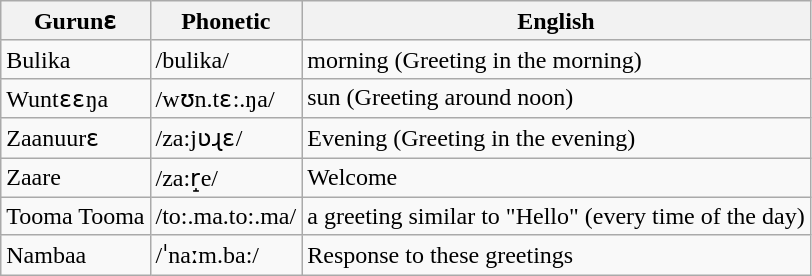<table class="wikitable">
<tr>
<th>Gurunɛ</th>
<th>Phonetic</th>
<th>English</th>
</tr>
<tr>
<td>Bulika</td>
<td>/bulika/</td>
<td>morning (Greeting in the morning)</td>
</tr>
<tr>
<td>Wuntɛɛŋa</td>
<td>/wʊn.tɛ:.ŋa/</td>
<td>sun (Greeting around noon)</td>
</tr>
<tr>
<td>Zaanuurɛ</td>
<td>/za:jʋɻɛ/</td>
<td>Evening (Greeting in the evening)</td>
</tr>
<tr>
<td>Zaare</td>
<td>/za:r̝e/</td>
<td>Welcome</td>
</tr>
<tr>
<td>Tooma Tooma</td>
<td>/to:.ma.to:.ma/</td>
<td>a greeting similar to "Hello" (every time of the day)</td>
</tr>
<tr>
<td>Nambaa</td>
<td>/ˈnaːm.ba:/</td>
<td>Response to these greetings</td>
</tr>
</table>
